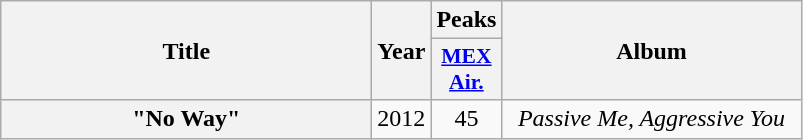<table class="wikitable plainrowheaders" style="text-align:center;">
<tr>
<th scope="col" rowspan="2" style="width:15em;">Title</th>
<th scope="col" rowspan="2">Year</th>
<th scope="col">Peaks</th>
<th scope="col" rowspan="2" style="width:12em;">Album</th>
</tr>
<tr>
<th scope="col" style="width:2.5em;font-size:90%;"><a href='#'>MEX<br>Air.</a><br></th>
</tr>
<tr>
<th scope="row">"No Way"</th>
<td>2012</td>
<td>45</td>
<td><em>Passive Me, Aggressive You</em></td>
</tr>
</table>
